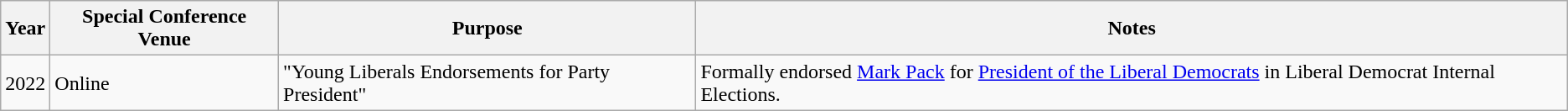<table class="wikitable">
<tr>
<th>Year</th>
<th>Special Conference Venue</th>
<th>Purpose</th>
<th>Notes</th>
</tr>
<tr>
<td>2022</td>
<td>Online</td>
<td>"Young Liberals Endorsements for Party President"</td>
<td>Formally endorsed <a href='#'>Mark Pack</a> for <a href='#'>President of the Liberal Democrats</a> in Liberal Democrat Internal Elections.</td>
</tr>
</table>
